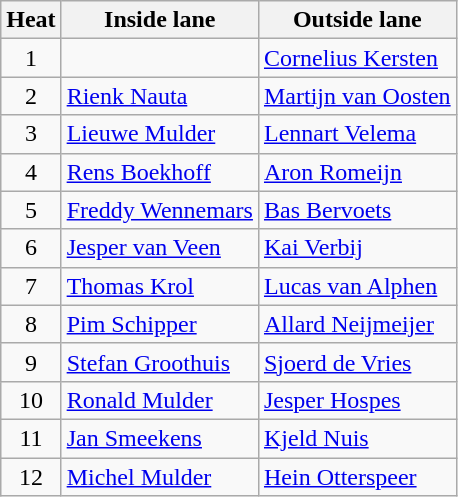<table class="wikitable">
<tr>
<th>Heat</th>
<th>Inside lane</th>
<th>Outside lane</th>
</tr>
<tr>
<td align="center">1</td>
<td></td>
<td><a href='#'>Cornelius Kersten</a></td>
</tr>
<tr>
<td align="center">2</td>
<td><a href='#'>Rienk Nauta</a></td>
<td><a href='#'>Martijn van Oosten</a></td>
</tr>
<tr>
<td align="center">3</td>
<td><a href='#'>Lieuwe Mulder</a></td>
<td><a href='#'>Lennart Velema</a></td>
</tr>
<tr>
<td align="center">4</td>
<td><a href='#'>Rens Boekhoff</a></td>
<td><a href='#'>Aron Romeijn</a></td>
</tr>
<tr>
<td align="center">5</td>
<td><a href='#'>Freddy Wennemars</a></td>
<td><a href='#'>Bas Bervoets</a></td>
</tr>
<tr>
<td align="center">6</td>
<td><a href='#'>Jesper van Veen</a></td>
<td><a href='#'>Kai Verbij</a></td>
</tr>
<tr>
<td align="center">7</td>
<td><a href='#'>Thomas Krol</a></td>
<td><a href='#'>Lucas van Alphen</a></td>
</tr>
<tr>
<td align="center">8</td>
<td><a href='#'>Pim Schipper</a></td>
<td><a href='#'>Allard Neijmeijer</a></td>
</tr>
<tr>
<td align="center">9</td>
<td><a href='#'>Stefan Groothuis</a></td>
<td><a href='#'>Sjoerd de Vries</a></td>
</tr>
<tr>
<td align="center">10</td>
<td><a href='#'>Ronald Mulder</a></td>
<td><a href='#'>Jesper Hospes</a></td>
</tr>
<tr>
<td align="center">11</td>
<td><a href='#'>Jan Smeekens</a></td>
<td><a href='#'>Kjeld Nuis</a></td>
</tr>
<tr>
<td align="center">12</td>
<td><a href='#'>Michel Mulder</a></td>
<td><a href='#'>Hein Otterspeer</a></td>
</tr>
</table>
